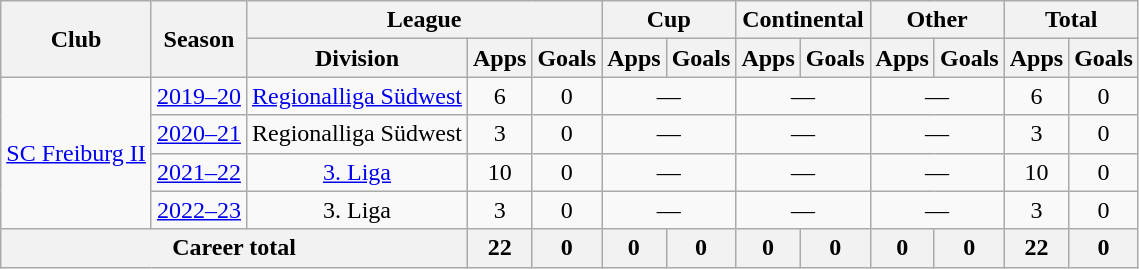<table class="wikitable" style="text-align:center">
<tr>
<th rowspan="2">Club</th>
<th rowspan="2">Season</th>
<th colspan="3">League</th>
<th colspan="2">Cup</th>
<th colspan="2">Continental</th>
<th colspan="2">Other</th>
<th colspan="2">Total</th>
</tr>
<tr>
<th>Division</th>
<th>Apps</th>
<th>Goals</th>
<th>Apps</th>
<th>Goals</th>
<th>Apps</th>
<th>Goals</th>
<th>Apps</th>
<th>Goals</th>
<th>Apps</th>
<th>Goals</th>
</tr>
<tr>
<td rowspan="4"><a href='#'>SC Freiburg II</a></td>
<td><a href='#'>2019–20</a></td>
<td><a href='#'>Regionalliga Südwest</a></td>
<td>6</td>
<td>0</td>
<td colspan="2">—</td>
<td colspan="2">—</td>
<td colspan="2">—</td>
<td>6</td>
<td>0</td>
</tr>
<tr>
<td><a href='#'>2020–21</a></td>
<td>Regionalliga Südwest</td>
<td>3</td>
<td>0</td>
<td colspan="2">—</td>
<td colspan="2">—</td>
<td colspan="2">—</td>
<td>3</td>
<td>0</td>
</tr>
<tr>
<td><a href='#'>2021–22</a></td>
<td><a href='#'>3. Liga</a></td>
<td>10</td>
<td>0</td>
<td colspan="2">—</td>
<td colspan="2">—</td>
<td colspan="2">—</td>
<td>10</td>
<td>0</td>
</tr>
<tr>
<td><a href='#'>2022–23</a></td>
<td>3. Liga</td>
<td>3</td>
<td>0</td>
<td colspan="2">—</td>
<td colspan="2">—</td>
<td colspan="2">—</td>
<td>3</td>
<td>0</td>
</tr>
<tr>
<th colspan="3">Career total</th>
<th>22</th>
<th>0</th>
<th>0</th>
<th>0</th>
<th>0</th>
<th>0</th>
<th>0</th>
<th>0</th>
<th>22</th>
<th>0</th>
</tr>
</table>
